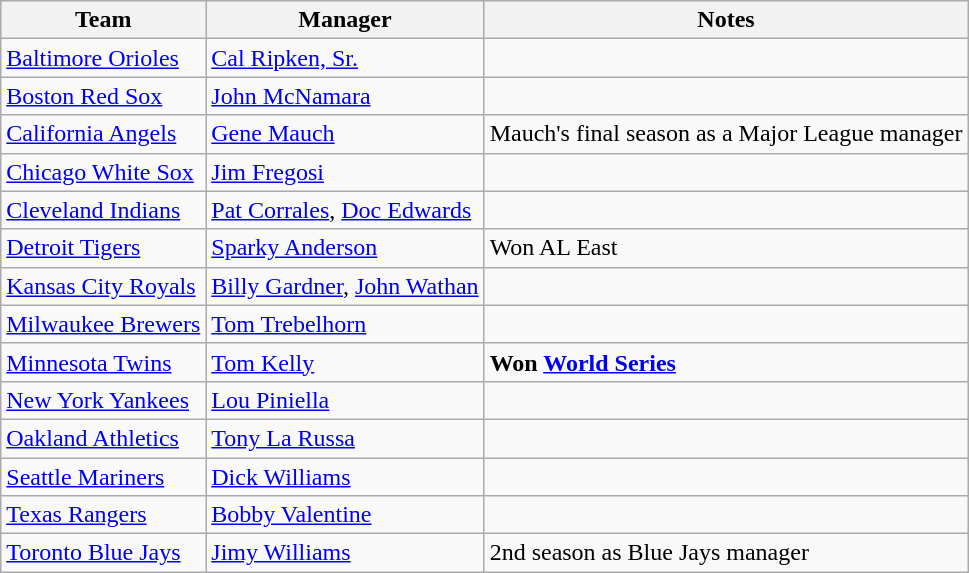<table class="wikitable">
<tr>
<th>Team</th>
<th>Manager</th>
<th>Notes</th>
</tr>
<tr>
<td><a href='#'>Baltimore Orioles</a></td>
<td><a href='#'>Cal Ripken, Sr.</a></td>
<td></td>
</tr>
<tr>
<td><a href='#'>Boston Red Sox</a></td>
<td><a href='#'>John McNamara</a></td>
<td></td>
</tr>
<tr>
<td><a href='#'>California Angels</a></td>
<td><a href='#'>Gene Mauch</a></td>
<td>Mauch's final season as a Major League manager</td>
</tr>
<tr>
<td><a href='#'>Chicago White Sox</a></td>
<td><a href='#'>Jim Fregosi</a></td>
<td></td>
</tr>
<tr>
<td><a href='#'>Cleveland Indians</a></td>
<td><a href='#'>Pat Corrales</a>, <a href='#'>Doc Edwards</a></td>
<td></td>
</tr>
<tr>
<td><a href='#'>Detroit Tigers</a></td>
<td><a href='#'>Sparky Anderson</a></td>
<td>Won AL East</td>
</tr>
<tr>
<td><a href='#'>Kansas City Royals</a></td>
<td><a href='#'>Billy Gardner</a>, <a href='#'>John Wathan</a></td>
<td></td>
</tr>
<tr>
<td><a href='#'>Milwaukee Brewers</a></td>
<td><a href='#'>Tom Trebelhorn</a></td>
<td></td>
</tr>
<tr>
<td><a href='#'>Minnesota Twins</a></td>
<td><a href='#'>Tom Kelly</a></td>
<td><strong>Won <a href='#'>World Series</a></strong></td>
</tr>
<tr>
<td><a href='#'>New York Yankees</a></td>
<td><a href='#'>Lou Piniella</a></td>
<td></td>
</tr>
<tr>
<td><a href='#'>Oakland Athletics</a></td>
<td><a href='#'>Tony La Russa</a></td>
<td></td>
</tr>
<tr>
<td><a href='#'>Seattle Mariners</a></td>
<td><a href='#'>Dick Williams</a></td>
<td></td>
</tr>
<tr>
<td><a href='#'>Texas Rangers</a></td>
<td><a href='#'>Bobby Valentine</a></td>
<td></td>
</tr>
<tr>
<td><a href='#'>Toronto Blue Jays</a></td>
<td><a href='#'>Jimy Williams</a></td>
<td>2nd season as Blue Jays manager</td>
</tr>
</table>
